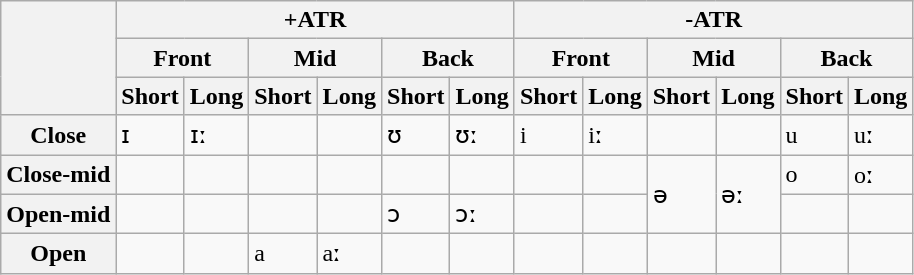<table class="wikitable">
<tr>
<th rowspan="3"></th>
<th colspan="6">+ATR</th>
<th colspan="6">-ATR</th>
</tr>
<tr>
<th colspan="2">Front</th>
<th colspan="2">Mid</th>
<th colspan="2">Back</th>
<th colspan="2">Front</th>
<th colspan="2">Mid</th>
<th colspan="2">Back</th>
</tr>
<tr>
<th>Short</th>
<th>Long</th>
<th>Short</th>
<th>Long</th>
<th>Short</th>
<th>Long</th>
<th>Short</th>
<th>Long</th>
<th>Short</th>
<th>Long</th>
<th>Short</th>
<th>Long</th>
</tr>
<tr>
<th>Close</th>
<td>ɪ</td>
<td>ɪː</td>
<td></td>
<td></td>
<td>ʊ</td>
<td>ʊː</td>
<td>i</td>
<td>iː</td>
<td></td>
<td></td>
<td>u</td>
<td>uː</td>
</tr>
<tr>
<th>Close-mid</th>
<td></td>
<td></td>
<td></td>
<td></td>
<td></td>
<td></td>
<td></td>
<td></td>
<td rowspan="2">ə</td>
<td rowspan="2">əː</td>
<td>o</td>
<td>oː</td>
</tr>
<tr>
<th>Open-mid</th>
<td></td>
<td></td>
<td></td>
<td></td>
<td>ɔ</td>
<td>ɔː</td>
<td></td>
<td></td>
<td></td>
<td></td>
</tr>
<tr>
<th>Open</th>
<td></td>
<td></td>
<td>a</td>
<td>aː</td>
<td></td>
<td></td>
<td></td>
<td></td>
<td></td>
<td></td>
<td></td>
<td></td>
</tr>
</table>
